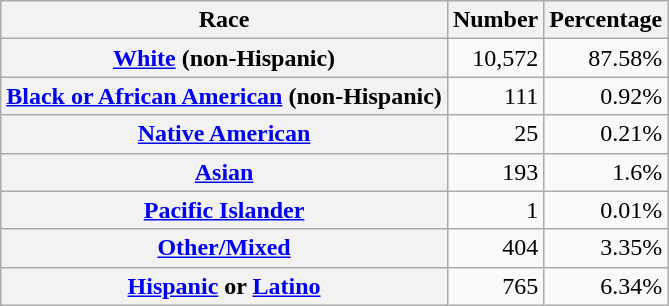<table class="wikitable" style="text-align:right">
<tr>
<th scope="col">Race</th>
<th scope="col">Number</th>
<th scope="col">Percentage</th>
</tr>
<tr>
<th scope="row"><a href='#'>White</a> (non-Hispanic)</th>
<td>10,572</td>
<td>87.58%</td>
</tr>
<tr>
<th scope="row"><a href='#'>Black or African American</a> (non-Hispanic)</th>
<td>111</td>
<td>0.92%</td>
</tr>
<tr>
<th scope="row"><a href='#'>Native American</a></th>
<td>25</td>
<td>0.21%</td>
</tr>
<tr>
<th scope="row"><a href='#'>Asian</a></th>
<td>193</td>
<td>1.6%</td>
</tr>
<tr>
<th scope="row"><a href='#'>Pacific Islander</a></th>
<td>1</td>
<td>0.01%</td>
</tr>
<tr>
<th scope="row"><a href='#'>Other/Mixed</a></th>
<td>404</td>
<td>3.35%</td>
</tr>
<tr>
<th scope="row"><a href='#'>Hispanic</a> or <a href='#'>Latino</a></th>
<td>765</td>
<td>6.34%</td>
</tr>
</table>
